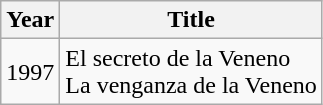<table class="wikitable">
<tr>
<th>Year</th>
<th>Title</th>
</tr>
<tr>
<td>1997</td>
<td>El secreto de la Veneno<br>La venganza de la Veneno</td>
</tr>
</table>
